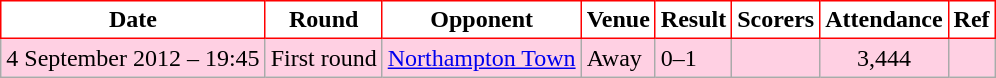<table class="wikitable"′>
<tr>
<th style="background:#FFFFFF; color:black; border:1px solid red;">Date</th>
<th style="background:#FFFFFF; color:black; border:1px solid red;">Round</th>
<th style="background:#FFFFFF; color:black; border:1px solid red;">Opponent</th>
<th style="background:#FFFFFF; color:black; border:1px solid red;">Venue</th>
<th style="background:#FFFFFF; color:black; border:1px solid red;">Result</th>
<th style="background:#FFFFFF; color:black; border:1px solid red;">Scorers</th>
<th style="background:#FFFFFF; color:black; border:1px solid red;">Attendance</th>
<th style="background:#FFFFFF; color:black; border:1px solid red;">Ref</th>
</tr>
<tr bgcolor = "#ffd0e3">
<td>4 September 2012 – 19:45</td>
<td align="center">First round</td>
<td><a href='#'>Northampton Town</a></td>
<td>Away</td>
<td>0–1</td>
<td> </td>
<td align="center">3,444</td>
<td></td>
</tr>
</table>
